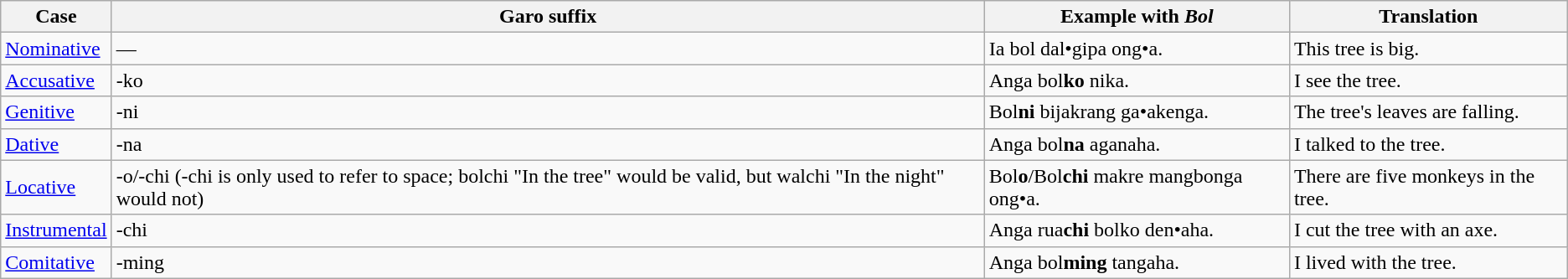<table class="wikitable">
<tr>
<th>Case</th>
<th>Garo suffix</th>
<th>Example with <em>Bol</em></th>
<th>Translation</th>
</tr>
<tr>
<td><a href='#'>Nominative</a></td>
<td>—</td>
<td>Ia bol dal•gipa ong•a.</td>
<td>This tree is big.</td>
</tr>
<tr>
<td><a href='#'>Accusative</a></td>
<td>-ko</td>
<td>Anga bol<strong>ko</strong> nika.</td>
<td>I see the tree.</td>
</tr>
<tr>
<td><a href='#'>Genitive</a></td>
<td>-ni</td>
<td>Bol<strong>ni</strong> bijakrang ga•akenga.</td>
<td>The tree's leaves are falling.</td>
</tr>
<tr>
<td><a href='#'>Dative</a></td>
<td>-na</td>
<td>Anga bol<strong>na</strong> aganaha.</td>
<td>I talked to the tree.</td>
</tr>
<tr>
<td><a href='#'>Locative</a></td>
<td>-o/-chi (-chi is only used to refer to space; bolchi "In the tree" would be valid, but walchi "In the night" would not)</td>
<td>Bol<strong>o</strong>/Bol<strong>chi</strong> makre mangbonga ong•a.</td>
<td>There are five monkeys in the tree.</td>
</tr>
<tr>
<td><a href='#'>Instrumental</a></td>
<td>-chi</td>
<td>Anga rua<strong>chi</strong> bolko den•aha.</td>
<td>I cut the tree with an axe.</td>
</tr>
<tr>
<td><a href='#'>Comitative</a></td>
<td>-ming</td>
<td>Anga bol<strong>ming</strong> tangaha.</td>
<td>I lived with the tree.</td>
</tr>
</table>
